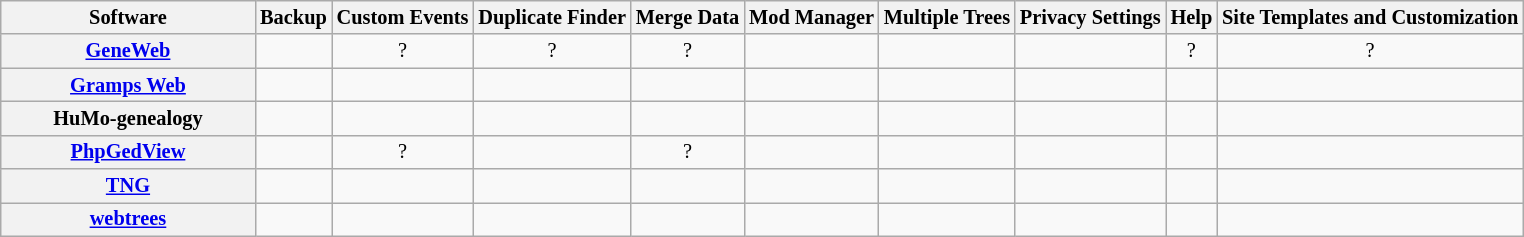<table class="wikitable sortable" style="font-size: 85%; text-align: center; width: auto;">
<tr>
<th style="width:12em">Software</th>
<th>Backup</th>
<th>Custom Events</th>
<th>Duplicate Finder</th>
<th>Merge Data</th>
<th>Mod Manager</th>
<th>Multiple Trees</th>
<th>Privacy Settings</th>
<th>Help</th>
<th>Site Templates and Customization</th>
</tr>
<tr>
<th><a href='#'>GeneWeb</a></th>
<td></td>
<td>?</td>
<td>?</td>
<td>?</td>
<td></td>
<td></td>
<td></td>
<td>?</td>
<td>?</td>
</tr>
<tr>
<th><a href='#'>Gramps Web</a></th>
<td> </td>
<td> </td>
<td></td>
<td></td>
<td></td>
<td> </td>
<td> </td>
<td></td>
<td></td>
</tr>
<tr>
<th>HuMo-genealogy</th>
<td> </td>
<td> </td>
<td> </td>
<td> </td>
<td> </td>
<td> </td>
<td> </td>
<td> </td>
<td> </td>
</tr>
<tr>
<th><a href='#'>PhpGedView</a></th>
<td></td>
<td>?</td>
<td></td>
<td>?</td>
<td></td>
<td> </td>
<td> </td>
<td> </td>
<td> </td>
</tr>
<tr>
<th><a href='#'>TNG</a></th>
<td></td>
<td></td>
<td></td>
<td></td>
<td></td>
<td></td>
<td></td>
<td></td>
<td></td>
</tr>
<tr>
<th><a href='#'>webtrees</a></th>
<td></td>
<td></td>
<td></td>
<td></td>
<td></td>
<td></td>
<td></td>
<td></td>
<td></td>
</tr>
</table>
